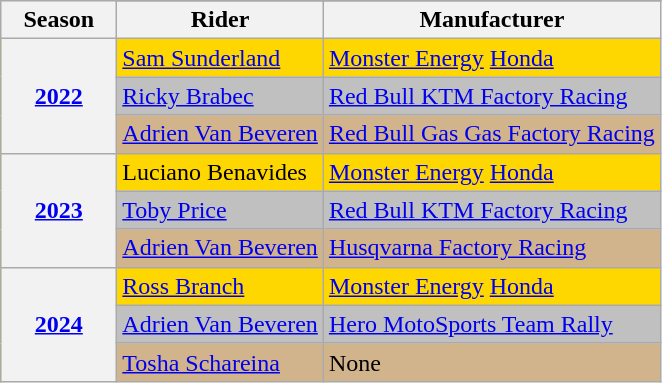<table class="wikitable" style="font-size:100%;">
<tr style="background:#efefef;">
<th rowspan="2" style="width:70px;">Season</th>
</tr>
<tr>
<th>Rider</th>
<th>Manufacturer</th>
</tr>
<tr style="background:gold;">
<th rowspan="3"><a href='#'>2022</a></th>
<td> <a href='#'>Sam Sunderland</a></td>
<td> <a href='#'>Monster Energy</a> <a href='#'>Honda</a></td>
</tr>
<tr style="background:silver;">
<td> <a href='#'>Ricky Brabec</a></td>
<td> <a href='#'>Red Bull KTM Factory Racing</a></td>
</tr>
<tr style="background:tan;">
<td> <a href='#'>Adrien Van Beveren</a></td>
<td> <a href='#'>Red Bull Gas Gas Factory Racing</a></td>
</tr>
<tr style="background:gold;">
<th rowspan="3"><a href='#'>2023</a></th>
<td> Luciano Benavides</td>
<td> <a href='#'>Monster Energy</a> <a href='#'>Honda</a></td>
</tr>
<tr style="background:silver;">
<td> <a href='#'>Toby Price</a></td>
<td> <a href='#'>Red Bull KTM Factory Racing</a></td>
</tr>
<tr style="background:tan;">
<td> <a href='#'>Adrien Van Beveren</a></td>
<td> <a href='#'>Husqvarna Factory Racing</a></td>
</tr>
<tr style="background:gold;">
<th rowspan="3"><a href='#'>2024</a></th>
<td> <a href='#'>Ross Branch</a></td>
<td> <a href='#'>Monster Energy</a> <a href='#'>Honda</a></td>
</tr>
<tr style="background:silver;">
<td> <a href='#'>Adrien Van Beveren</a></td>
<td> <a href='#'>Hero MotoSports Team Rally</a></td>
</tr>
<tr style="background:tan;">
<td> <a href='#'>Tosha Schareina</a></td>
<td>None</td>
</tr>
</table>
